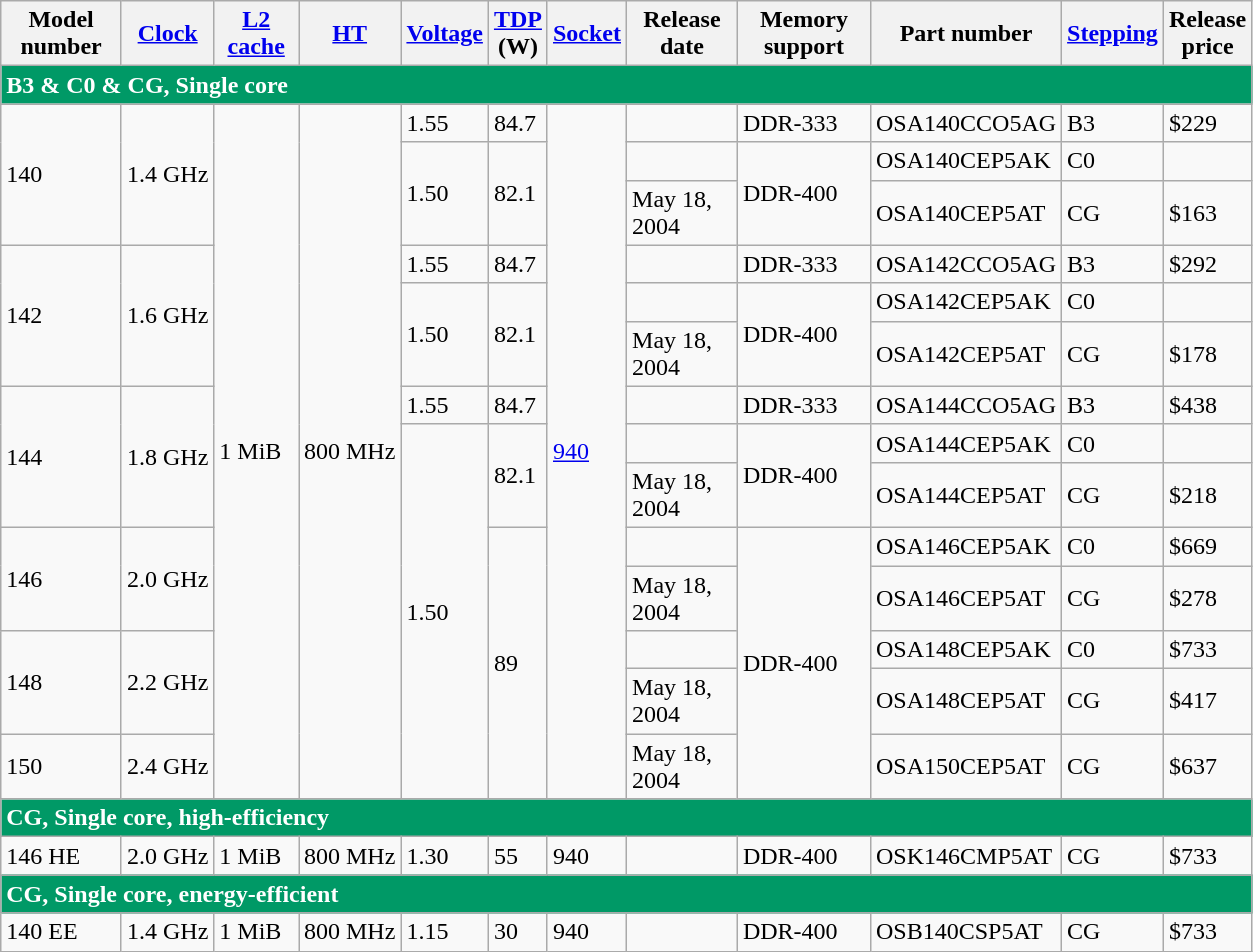<table class="wikitable sortable" style="width:835px; px;">
<tr>
<th>Model number</th>
<th><a href='#'>Clock</a></th>
<th><a href='#'>L2 cache</a></th>
<th><a href='#'>HT</a></th>
<th><a href='#'>Voltage</a></th>
<th><a href='#'>TDP</a><br>(W)</th>
<th><a href='#'>Socket</a></th>
<th>Release date</th>
<th>Memory support</th>
<th>Part number</th>
<th><a href='#'>Stepping</a></th>
<th>Release<br>price</th>
</tr>
<tr>
<td colspan="13"  style="background:#096; color:white; text-align:left;"><strong>B3 & C0 & CG, Single core</strong></td>
</tr>
<tr>
<td rowspan="3">140</td>
<td rowspan="3">1.4 GHz</td>
<td rowspan="14">1 MiB</td>
<td rowspan="14">800 MHz</td>
<td>1.55</td>
<td>84.7</td>
<td rowspan="14"><a href='#'>940</a></td>
<td></td>
<td>DDR-333</td>
<td>OSA140CCO5AG</td>
<td>B3</td>
<td>$229</td>
</tr>
<tr>
<td rowspan="2">1.50</td>
<td rowspan="2">82.1</td>
<td></td>
<td rowspan="2">DDR-400</td>
<td>OSA140CEP5AK</td>
<td>C0</td>
<td></td>
</tr>
<tr>
<td>May 18, 2004</td>
<td>OSA140CEP5AT</td>
<td>CG</td>
<td>$163</td>
</tr>
<tr>
<td rowspan="3">142</td>
<td rowspan="3">1.6 GHz</td>
<td>1.55</td>
<td>84.7</td>
<td></td>
<td>DDR-333</td>
<td>OSA142CCO5AG</td>
<td>B3</td>
<td>$292</td>
</tr>
<tr>
<td rowspan="2">1.50</td>
<td rowspan="2">82.1</td>
<td></td>
<td rowspan="2">DDR-400</td>
<td>OSA142CEP5AK</td>
<td>C0</td>
<td></td>
</tr>
<tr>
<td>May 18, 2004</td>
<td>OSA142CEP5AT</td>
<td>CG</td>
<td>$178</td>
</tr>
<tr>
<td rowspan="3">144</td>
<td rowspan="3">1.8 GHz</td>
<td>1.55</td>
<td>84.7</td>
<td></td>
<td>DDR-333</td>
<td>OSA144CCO5AG</td>
<td>B3</td>
<td>$438</td>
</tr>
<tr>
<td rowspan="7">1.50</td>
<td rowspan="2">82.1</td>
<td></td>
<td rowspan="2">DDR-400</td>
<td>OSA144CEP5AK</td>
<td>C0</td>
<td></td>
</tr>
<tr>
<td>May 18, 2004</td>
<td>OSA144CEP5AT</td>
<td>CG</td>
<td>$218</td>
</tr>
<tr>
<td rowspan="2">146</td>
<td rowspan="2">2.0 GHz</td>
<td rowspan="5">89</td>
<td style="white-space: nowrap;"></td>
<td rowspan="5">DDR-400</td>
<td>OSA146CEP5AK</td>
<td>C0</td>
<td>$669</td>
</tr>
<tr>
<td>May 18, 2004</td>
<td>OSA146CEP5AT</td>
<td>CG</td>
<td>$278</td>
</tr>
<tr>
<td rowspan="2">148</td>
<td rowspan="2">2.2 GHz</td>
<td></td>
<td>OSA148CEP5AK</td>
<td>C0</td>
<td>$733</td>
</tr>
<tr>
<td>May 18, 2004</td>
<td>OSA148CEP5AT</td>
<td>CG</td>
<td>$417</td>
</tr>
<tr>
<td>150</td>
<td>2.4 GHz</td>
<td>May 18, 2004</td>
<td>OSA150CEP5AT</td>
<td>CG</td>
<td>$637</td>
</tr>
<tr>
<td colspan="13"  style="background:#096; color:white; text-align:left;"><strong>CG, Single core, high-efficiency</strong></td>
</tr>
<tr>
<td>146 HE</td>
<td>2.0 GHz</td>
<td>1 MiB</td>
<td>800 MHz</td>
<td>1.30</td>
<td>55</td>
<td>940</td>
<td></td>
<td>DDR-400</td>
<td>OSK146CMP5AT</td>
<td>CG</td>
<td>$733</td>
</tr>
<tr>
<td colspan="13"  style="background:#096; color:white; text-align:left;"><strong>CG, Single core, energy-efficient</strong></td>
</tr>
<tr>
<td>140 EE</td>
<td>1.4 GHz</td>
<td>1 MiB</td>
<td>800 MHz</td>
<td>1.15</td>
<td>30</td>
<td>940</td>
<td></td>
<td>DDR-400</td>
<td>OSB140CSP5AT</td>
<td>CG</td>
<td>$733</td>
</tr>
</table>
